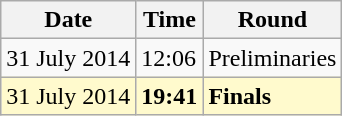<table class="wikitable">
<tr>
<th>Date</th>
<th>Time</th>
<th>Round</th>
</tr>
<tr>
<td>31 July 2014</td>
<td>12:06</td>
<td>Preliminaries</td>
</tr>
<tr style=background:lemonchiffon>
<td>31 July 2014</td>
<td><strong>19:41</strong></td>
<td><strong>Finals</strong></td>
</tr>
</table>
